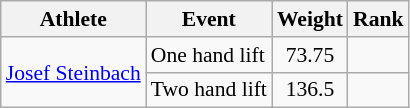<table class="wikitable" style="font-size:90%">
<tr>
<th>Athlete</th>
<th>Event</th>
<th>Weight</th>
<th>Rank</th>
</tr>
<tr>
<td rowspan=2><a href='#'>Josef Steinbach</a></td>
<td>One hand lift</td>
<td align="center">73.75</td>
<td align="center"></td>
</tr>
<tr>
<td>Two hand lift</td>
<td align="center">136.5</td>
<td align="center"></td>
</tr>
</table>
